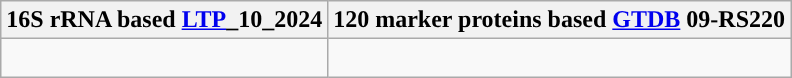<table class="wikitable">
<tr>
<th colspan=1>16S rRNA based <a href='#'>LTP</a>_10_2024</th>
<th colspan=1>120 marker proteins based <a href='#'>GTDB</a> 09-RS220</th>
</tr>
<tr>
<td style="vertical-align:top"><br></td>
<td><br></td>
</tr>
</table>
